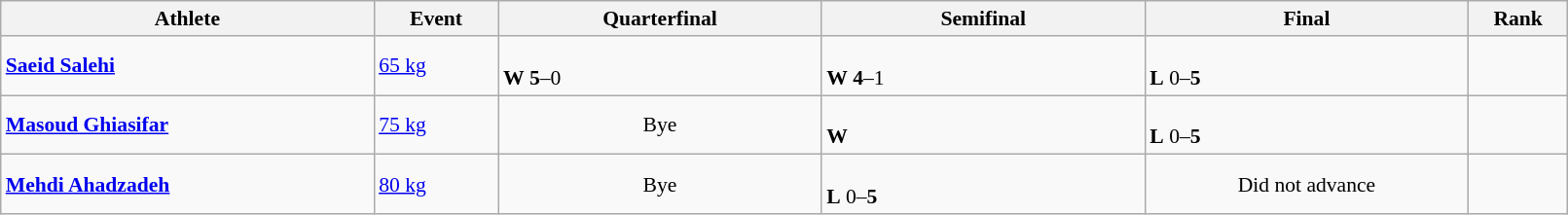<table class="wikitable" width="85%" style="text-align:left; font-size:90%">
<tr>
<th width="15%">Athlete</th>
<th width="5%">Event</th>
<th width="13%">Quarterfinal</th>
<th width="13%">Semifinal</th>
<th width="13%">Final</th>
<th width="4%">Rank</th>
</tr>
<tr>
<td><strong><a href='#'>Saeid Salehi</a></strong></td>
<td><a href='#'>65 kg</a></td>
<td><br><strong>W</strong> <strong>5</strong>–0</td>
<td><br><strong>W</strong> <strong>4</strong>–1</td>
<td><br><strong>L</strong> 0–<strong>5</strong></td>
<td align=center></td>
</tr>
<tr>
<td><strong><a href='#'>Masoud Ghiasifar</a></strong></td>
<td><a href='#'>75 kg</a></td>
<td align=center>Bye</td>
<td><br><strong>W</strong> </td>
<td><br><strong>L</strong> 0–<strong>5</strong></td>
<td align=center></td>
</tr>
<tr>
<td><strong><a href='#'>Mehdi Ahadzadeh</a></strong></td>
<td><a href='#'>80 kg</a></td>
<td align=center>Bye</td>
<td><br><strong>L</strong> 0–<strong>5</strong></td>
<td align=center>Did not advance</td>
<td align=center></td>
</tr>
</table>
